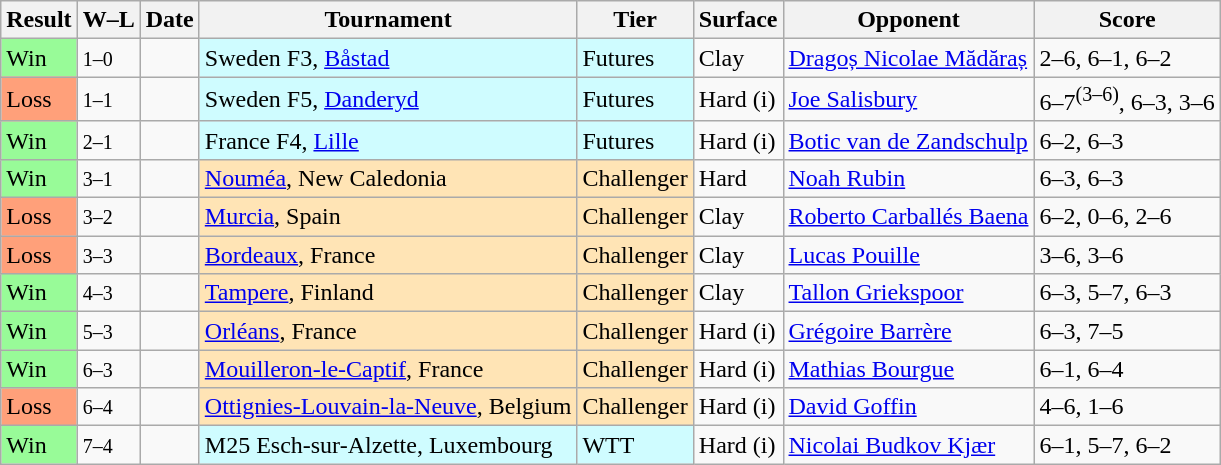<table class="sortable wikitable">
<tr>
<th>Result</th>
<th class="unsortable">W–L</th>
<th>Date</th>
<th>Tournament</th>
<th>Tier</th>
<th>Surface</th>
<th>Opponent</th>
<th class="unsortable">Score</th>
</tr>
<tr>
<td bgcolor=98FB98>Win</td>
<td><small>1–0</small></td>
<td></td>
<td style="background:#cffcff;">Sweden F3, <a href='#'>Båstad</a></td>
<td style=background:#CFFCFF>Futures</td>
<td>Clay</td>
<td data-sort-value="Mădăraș, D"> <a href='#'>Dragoș Nicolae Mădăraș</a></td>
<td>2–6, 6–1, 6–2</td>
</tr>
<tr>
<td bgcolor=FFA07A>Loss</td>
<td><small>1–1</small></td>
<td></td>
<td style="background:#cffcff;">Sweden F5, <a href='#'>Danderyd</a></td>
<td style=background:#CFFCFF>Futures</td>
<td>Hard (i)</td>
<td data-sort-value="Salisbury, J"> <a href='#'>Joe Salisbury</a></td>
<td>6–7<sup>(3–6)</sup>, 6–3, 3–6</td>
</tr>
<tr>
<td bgcolor=98FB98>Win</td>
<td><small>2–1</small></td>
<td></td>
<td style="background:#cffcff;">France F4, <a href='#'>Lille</a></td>
<td style=background:#CFFCFF>Futures</td>
<td>Hard (i)</td>
<td data-sort-value="van de Zandschulp, B"> <a href='#'>Botic van de Zandschulp</a></td>
<td>6–2, 6–3</td>
</tr>
<tr>
<td bgcolor=98FB98>Win</td>
<td><small>3–1</small></td>
<td><a href='#'></a></td>
<td style="background:moccasin;"><a href='#'>Nouméa</a>, New Caledonia</td>
<td style="background:moccasin;">Challenger</td>
<td>Hard</td>
<td> <a href='#'>Noah Rubin</a></td>
<td>6–3, 6–3</td>
</tr>
<tr>
<td bgcolor=FFA07A>Loss</td>
<td><small>3–2</small></td>
<td><a href='#'></a></td>
<td style="background:moccasin;"><a href='#'>Murcia</a>, Spain</td>
<td style="background:moccasin;">Challenger</td>
<td>Clay</td>
<td> <a href='#'>Roberto Carballés Baena</a></td>
<td>6–2, 0–6, 2–6</td>
</tr>
<tr>
<td bgcolor=FFA07A>Loss</td>
<td><small>3–3</small></td>
<td><a href='#'></a></td>
<td style="background:moccasin;"><a href='#'>Bordeaux</a>, France</td>
<td style="background:moccasin;">Challenger</td>
<td>Clay</td>
<td> <a href='#'>Lucas Pouille</a></td>
<td>3–6, 3–6</td>
</tr>
<tr>
<td bgcolor=98FB98>Win</td>
<td><small>4–3</small></td>
<td><a href='#'></a></td>
<td style="background:moccasin;"><a href='#'>Tampere</a>, Finland</td>
<td style="background:moccasin;">Challenger</td>
<td>Clay</td>
<td> <a href='#'>Tallon Griekspoor</a></td>
<td>6–3, 5–7, 6–3</td>
</tr>
<tr>
<td bgcolor=98FB98>Win</td>
<td><small>5–3</small></td>
<td><a href='#'></a></td>
<td style="background:moccasin;"><a href='#'>Orléans</a>, France</td>
<td style="background:moccasin;">Challenger</td>
<td>Hard (i)</td>
<td> <a href='#'>Grégoire Barrère</a></td>
<td>6–3, 7–5</td>
</tr>
<tr>
<td bgcolor=98FB98>Win</td>
<td><small>6–3</small></td>
<td><a href='#'></a></td>
<td style="background:moccasin;"><a href='#'>Mouilleron-le-Captif</a>, France</td>
<td style="background:moccasin;">Challenger</td>
<td>Hard (i)</td>
<td> <a href='#'>Mathias Bourgue</a></td>
<td>6–1, 6–4</td>
</tr>
<tr>
<td bgcolor=FFA07A>Loss</td>
<td><small>6–4</small></td>
<td><a href='#'></a></td>
<td style="background:moccasin;"><a href='#'>Ottignies-Louvain-la-Neuve</a>, Belgium</td>
<td style="background:moccasin;">Challenger</td>
<td>Hard (i)</td>
<td> <a href='#'>David Goffin</a></td>
<td>4–6, 1–6</td>
</tr>
<tr>
<td bgcolor=98FB98>Win</td>
<td><small>7–4</small></td>
<td></td>
<td style="background:#cffcff;">M25 Esch-sur-Alzette, Luxembourg</td>
<td style="background:#cffcff;">WTT</td>
<td>Hard (i)</td>
<td> <a href='#'>Nicolai Budkov Kjær</a></td>
<td>6–1, 5–7, 6–2</td>
</tr>
</table>
